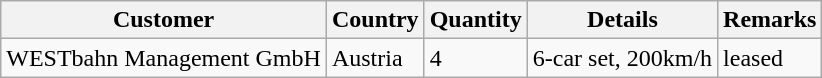<table class="wikitable sortable">
<tr>
<th>Customer</th>
<th>Country</th>
<th>Quantity</th>
<th>Details</th>
<th>Remarks</th>
</tr>
<tr>
<td>WESTbahn Management GmbH</td>
<td>Austria</td>
<td>4</td>
<td>6-car set, 200km/h</td>
<td>leased</td>
</tr>
</table>
